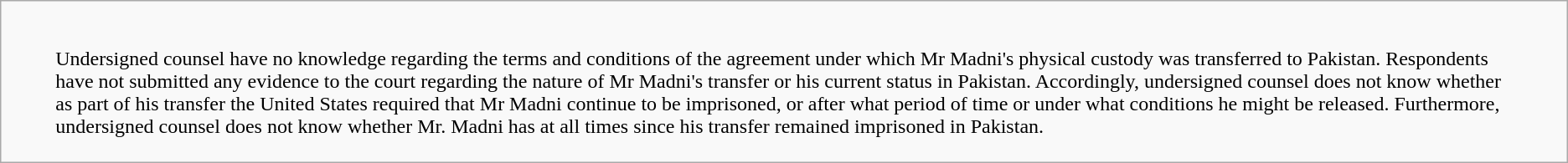<table class="wikitable" border="1">
<tr>
<td><br><blockquote>Undersigned counsel have no knowledge regarding the terms and conditions of the agreement under which Mr Madni's physical custody was transferred to Pakistan. Respondents have not submitted any evidence to the court regarding the nature of Mr Madni's transfer or his current status in Pakistan.  Accordingly, undersigned counsel does not know whether as part of his transfer the United States required that Mr Madni continue to be imprisoned, or after what period of time or under what conditions he might be released.  Furthermore, undersigned counsel does not know whether Mr. Madni has at all times since his transfer remained imprisoned in Pakistan.</blockquote></td>
</tr>
</table>
